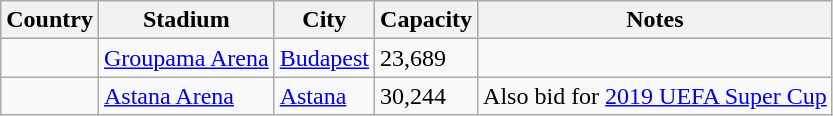<table class="wikitable sortable">
<tr>
<th>Country</th>
<th>Stadium</th>
<th>City</th>
<th>Capacity</th>
<th>Notes</th>
</tr>
<tr>
<td></td>
<td><a href='#'>Groupama Arena</a></td>
<td><a href='#'>Budapest</a></td>
<td>23,689</td>
<td></td>
</tr>
<tr>
<td></td>
<td><a href='#'>Astana Arena</a></td>
<td><a href='#'>Astana</a></td>
<td>30,244</td>
<td>Also bid for <a href='#'>2019 UEFA Super Cup</a></td>
</tr>
</table>
